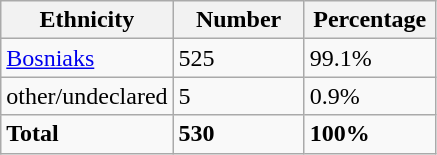<table class="wikitable">
<tr>
<th width="100px">Ethnicity</th>
<th width="80px">Number</th>
<th width="80px">Percentage</th>
</tr>
<tr>
<td><a href='#'>Bosniaks</a></td>
<td>525</td>
<td>99.1%</td>
</tr>
<tr>
<td>other/undeclared</td>
<td>5</td>
<td>0.9%</td>
</tr>
<tr>
<td><strong>Total</strong></td>
<td><strong>530</strong></td>
<td><strong>100%</strong></td>
</tr>
</table>
